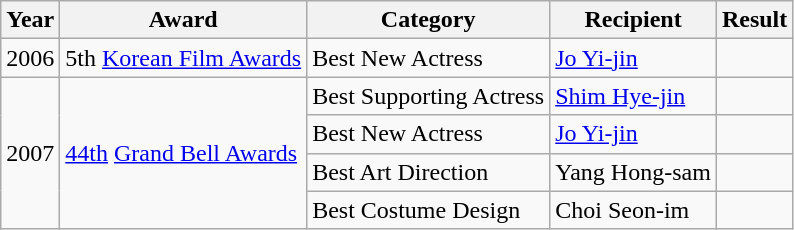<table class="wikitable">
<tr>
<th>Year</th>
<th>Award</th>
<th>Category</th>
<th>Recipient</th>
<th>Result</th>
</tr>
<tr>
<td>2006</td>
<td>5th <a href='#'>Korean Film Awards</a></td>
<td>Best New Actress</td>
<td><a href='#'>Jo Yi-jin</a></td>
<td></td>
</tr>
<tr>
<td rowspan=4>2007</td>
<td rowspan=4><a href='#'>44th</a> <a href='#'>Grand Bell Awards</a></td>
<td>Best Supporting Actress</td>
<td><a href='#'>Shim Hye-jin</a></td>
<td></td>
</tr>
<tr>
<td>Best New Actress</td>
<td><a href='#'>Jo Yi-jin</a></td>
<td></td>
</tr>
<tr>
<td>Best Art Direction</td>
<td>Yang Hong-sam</td>
<td></td>
</tr>
<tr>
<td>Best Costume Design</td>
<td>Choi Seon-im</td>
<td></td>
</tr>
</table>
